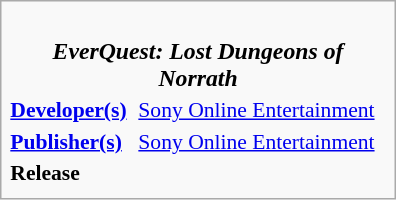<table class="infobox" style="float:right; width:264px; font-size:90%;">
<tr>
<td colspan=2 style="font-size:110%; text-align:center;"><br><strong><em>EverQuest: Lost Dungeons of Norrath</em></strong><br></td>
</tr>
<tr>
<td><strong><a href='#'>Developer(s)</a></strong></td>
<td><a href='#'>Sony Online Entertainment</a></td>
</tr>
<tr>
<td><strong><a href='#'>Publisher(s)</a></strong></td>
<td><a href='#'>Sony Online Entertainment</a></td>
</tr>
<tr>
<td><strong>Release</strong></td>
<td></td>
</tr>
<tr>
</tr>
</table>
